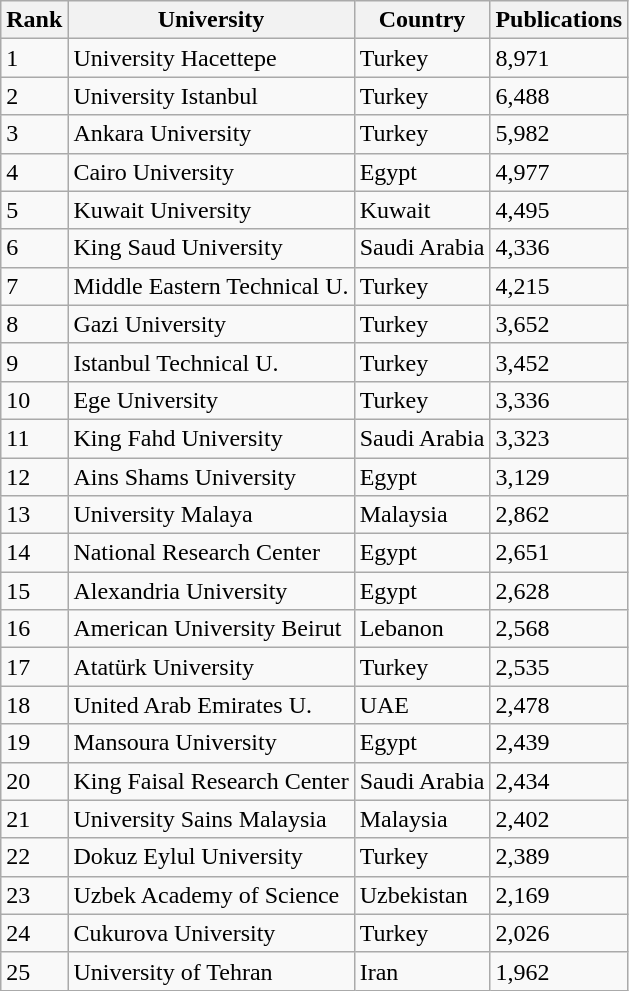<table class="wikitable">
<tr>
<th>Rank</th>
<th>University</th>
<th>Country</th>
<th>Publications</th>
</tr>
<tr>
<td>1</td>
<td>University Hacettepe</td>
<td>Turkey</td>
<td>8,971</td>
</tr>
<tr>
<td>2</td>
<td>University Istanbul</td>
<td>Turkey</td>
<td>6,488</td>
</tr>
<tr>
<td>3</td>
<td>Ankara University</td>
<td>Turkey</td>
<td>5,982</td>
</tr>
<tr>
<td>4</td>
<td>Cairo University</td>
<td>Egypt</td>
<td>4,977</td>
</tr>
<tr>
<td>5</td>
<td>Kuwait University</td>
<td>Kuwait</td>
<td>4,495</td>
</tr>
<tr>
<td>6</td>
<td>King Saud University</td>
<td>Saudi Arabia</td>
<td>4,336</td>
</tr>
<tr>
<td>7</td>
<td>Middle Eastern Technical U.</td>
<td>Turkey</td>
<td>4,215</td>
</tr>
<tr>
<td>8</td>
<td>Gazi University</td>
<td>Turkey</td>
<td>3,652</td>
</tr>
<tr>
<td>9</td>
<td>Istanbul Technical U.</td>
<td>Turkey</td>
<td>3,452</td>
</tr>
<tr>
<td>10</td>
<td>Ege University</td>
<td>Turkey</td>
<td>3,336</td>
</tr>
<tr>
<td>11</td>
<td>King Fahd University</td>
<td>Saudi Arabia</td>
<td>3,323</td>
</tr>
<tr>
<td>12</td>
<td>Ains Shams University</td>
<td>Egypt</td>
<td>3,129</td>
</tr>
<tr>
<td>13</td>
<td>University Malaya</td>
<td>Malaysia</td>
<td>2,862</td>
</tr>
<tr>
<td>14</td>
<td>National Research Center</td>
<td>Egypt</td>
<td>2,651</td>
</tr>
<tr>
<td>15</td>
<td>Alexandria University</td>
<td>Egypt</td>
<td>2,628</td>
</tr>
<tr>
<td>16</td>
<td>American University Beirut</td>
<td>Lebanon</td>
<td>2,568</td>
</tr>
<tr>
<td>17</td>
<td>Atatürk University</td>
<td>Turkey</td>
<td>2,535</td>
</tr>
<tr>
<td>18</td>
<td>United Arab Emirates U.</td>
<td>UAE</td>
<td>2,478</td>
</tr>
<tr>
<td>19</td>
<td>Mansoura University</td>
<td>Egypt</td>
<td>2,439</td>
</tr>
<tr>
<td>20</td>
<td>King Faisal Research Center</td>
<td>Saudi Arabia</td>
<td>2,434</td>
</tr>
<tr>
<td>21</td>
<td>University Sains Malaysia</td>
<td>Malaysia</td>
<td>2,402</td>
</tr>
<tr>
<td>22</td>
<td>Dokuz Eylul University</td>
<td>Turkey</td>
<td>2,389</td>
</tr>
<tr>
<td>23</td>
<td>Uzbek Academy of Science</td>
<td>Uzbekistan</td>
<td>2,169</td>
</tr>
<tr>
<td>24</td>
<td>Cukurova University</td>
<td>Turkey</td>
<td>2,026</td>
</tr>
<tr>
<td>25</td>
<td>University of Tehran</td>
<td>Iran</td>
<td>1,962</td>
</tr>
</table>
